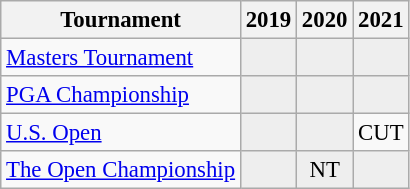<table class="wikitable" style="font-size:95%;text-align:center;">
<tr>
<th>Tournament</th>
<th>2019</th>
<th>2020</th>
<th>2021</th>
</tr>
<tr>
<td align=left><a href='#'>Masters Tournament</a></td>
<td style="background:#eeeeee;"></td>
<td style="background:#eeeeee;"></td>
<td style="background:#eeeeee;"></td>
</tr>
<tr>
<td align=left><a href='#'>PGA Championship</a></td>
<td style="background:#eeeeee;"></td>
<td style="background:#eeeeee;"></td>
<td style="background:#eeeeee;"></td>
</tr>
<tr>
<td align=left><a href='#'>U.S. Open</a></td>
<td style="background:#eeeeee;"></td>
<td style="background:#eeeeee;"></td>
<td>CUT</td>
</tr>
<tr>
<td align=left><a href='#'>The Open Championship</a></td>
<td style="background:#eeeeee;"></td>
<td style="background:#eeeeee;">NT</td>
<td style="background:#eeeeee;"></td>
</tr>
</table>
